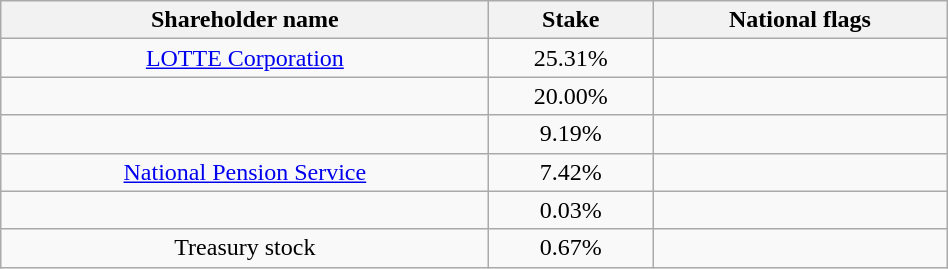<table class="wikitable" style="text-align:center; width:50%;">
<tr>
<th>Shareholder name</th>
<th>Stake</th>
<th>National flags</th>
</tr>
<tr>
<td><a href='#'>LOTTE Corporation</a></td>
<td>25.31%</td>
<td></td>
</tr>
<tr>
<td></td>
<td>20.00%</td>
<td></td>
</tr>
<tr>
<td></td>
<td>9.19%</td>
<td></td>
</tr>
<tr>
<td><a href='#'>National Pension Service</a></td>
<td>7.42%</td>
<td></td>
</tr>
<tr>
<td></td>
<td>0.03%</td>
<td></td>
</tr>
<tr>
<td>Treasury stock</td>
<td>0.67%</td>
<td></td>
</tr>
</table>
